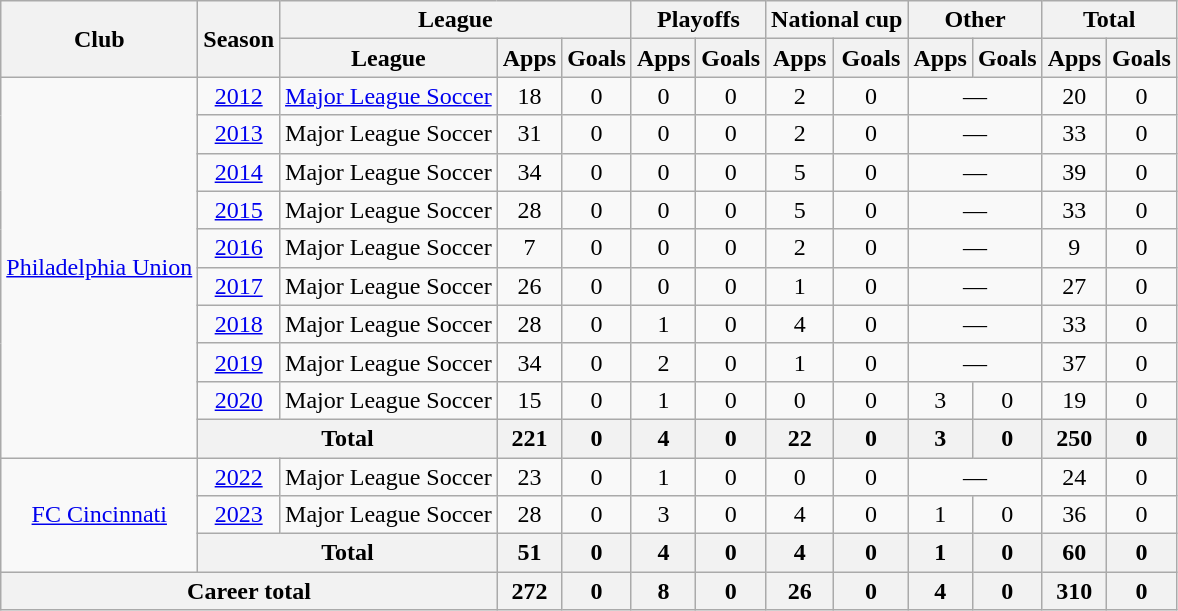<table class="wikitable" style="text-align:center">
<tr>
<th rowspan="2">Club</th>
<th rowspan="2">Season</th>
<th colspan="3">League</th>
<th colspan="2">Playoffs</th>
<th colspan=2>National cup</th>
<th colspan=2>Other</th>
<th colspan=2>Total</th>
</tr>
<tr>
<th>League</th>
<th>Apps</th>
<th>Goals</th>
<th>Apps</th>
<th>Goals</th>
<th>Apps</th>
<th>Goals</th>
<th>Apps</th>
<th>Goals</th>
<th>Apps</th>
<th>Goals</th>
</tr>
<tr>
<td rowspan="10"><a href='#'>Philadelphia Union</a></td>
<td><a href='#'>2012</a></td>
<td><a href='#'>Major League Soccer</a></td>
<td>18</td>
<td>0</td>
<td>0</td>
<td>0</td>
<td>2</td>
<td>0</td>
<td colspan="2">—</td>
<td>20</td>
<td>0</td>
</tr>
<tr>
<td><a href='#'>2013</a></td>
<td>Major League Soccer</td>
<td>31</td>
<td>0</td>
<td>0</td>
<td>0</td>
<td>2</td>
<td>0</td>
<td colspan="2">—</td>
<td>33</td>
<td>0</td>
</tr>
<tr>
<td><a href='#'>2014</a></td>
<td>Major League Soccer</td>
<td>34</td>
<td>0</td>
<td>0</td>
<td>0</td>
<td>5</td>
<td>0</td>
<td colspan="2">—</td>
<td>39</td>
<td>0</td>
</tr>
<tr>
<td><a href='#'>2015</a></td>
<td>Major League Soccer</td>
<td>28</td>
<td>0</td>
<td>0</td>
<td>0</td>
<td>5</td>
<td>0</td>
<td colspan="2">—</td>
<td>33</td>
<td>0</td>
</tr>
<tr>
<td><a href='#'>2016</a></td>
<td>Major League Soccer</td>
<td>7</td>
<td>0</td>
<td>0</td>
<td>0</td>
<td>2</td>
<td>0</td>
<td colspan="2">—</td>
<td>9</td>
<td>0</td>
</tr>
<tr>
<td><a href='#'>2017</a></td>
<td>Major League Soccer</td>
<td>26</td>
<td>0</td>
<td>0</td>
<td>0</td>
<td>1</td>
<td>0</td>
<td colspan="2">—</td>
<td>27</td>
<td>0</td>
</tr>
<tr>
<td><a href='#'>2018</a></td>
<td>Major League Soccer</td>
<td>28</td>
<td>0</td>
<td>1</td>
<td>0</td>
<td>4</td>
<td>0</td>
<td colspan="2">—</td>
<td>33</td>
<td>0</td>
</tr>
<tr>
<td><a href='#'>2019</a></td>
<td>Major League Soccer</td>
<td>34</td>
<td>0</td>
<td>2</td>
<td>0</td>
<td>1</td>
<td>0</td>
<td colspan="2">—</td>
<td>37</td>
<td>0</td>
</tr>
<tr>
<td><a href='#'>2020</a></td>
<td>Major League Soccer</td>
<td>15</td>
<td>0</td>
<td>1</td>
<td>0</td>
<td>0</td>
<td>0</td>
<td>3</td>
<td>0</td>
<td>19</td>
<td>0</td>
</tr>
<tr>
<th colspan="2">Total</th>
<th>221</th>
<th>0</th>
<th>4</th>
<th>0</th>
<th>22</th>
<th>0</th>
<th>3</th>
<th>0</th>
<th>250</th>
<th>0</th>
</tr>
<tr>
<td rowspan="3"><a href='#'>FC Cincinnati</a></td>
<td><a href='#'>2022</a></td>
<td>Major League Soccer</td>
<td>23</td>
<td>0</td>
<td>1</td>
<td>0</td>
<td>0</td>
<td>0</td>
<td colspan="2">—</td>
<td>24</td>
<td>0</td>
</tr>
<tr>
<td><a href='#'>2023</a></td>
<td>Major League Soccer</td>
<td>28</td>
<td>0</td>
<td>3</td>
<td>0</td>
<td>4</td>
<td>0</td>
<td>1</td>
<td>0</td>
<td>36</td>
<td>0</td>
</tr>
<tr>
<th colspan="2">Total</th>
<th>51</th>
<th>0</th>
<th>4</th>
<th>0</th>
<th>4</th>
<th>0</th>
<th>1</th>
<th>0</th>
<th>60</th>
<th>0</th>
</tr>
<tr>
<th colspan="3">Career total</th>
<th>272</th>
<th>0</th>
<th>8</th>
<th>0</th>
<th>26</th>
<th>0</th>
<th>4</th>
<th>0</th>
<th>310</th>
<th>0</th>
</tr>
</table>
